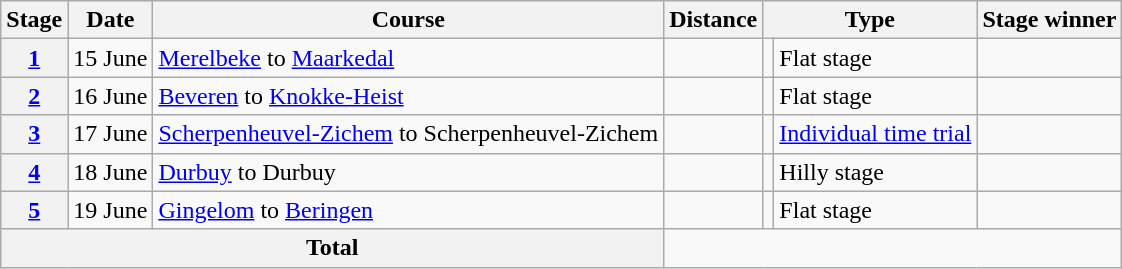<table class="wikitable">
<tr>
<th scope="col">Stage</th>
<th scope="col">Date</th>
<th scope="col">Course</th>
<th scope="col">Distance</th>
<th scope="col" colspan="2">Type</th>
<th scope="col">Stage winner</th>
</tr>
<tr>
<th scope="row" style="text-align:center;"><a href='#'>1</a></th>
<td style="text-align:center;">15 June</td>
<td><a href='#'>Merelbeke</a> to <a href='#'>Maarkedal</a></td>
<td style="text-align:center;"></td>
<td></td>
<td>Flat stage</td>
<td></td>
</tr>
<tr>
<th scope="row" style="text-align:center;"><a href='#'>2</a></th>
<td style="text-align:center;">16 June</td>
<td><a href='#'>Beveren</a> to <a href='#'>Knokke-Heist</a></td>
<td style="text-align:center;"></td>
<td></td>
<td>Flat stage</td>
<td></td>
</tr>
<tr>
<th scope="row" style="text-align:center;"><a href='#'>3</a></th>
<td style="text-align:center;">17 June</td>
<td><a href='#'>Scherpenheuvel-Zichem</a> to Scherpenheuvel-Zichem</td>
<td style="text-align:center;"></td>
<td></td>
<td><a href='#'>Individual time trial</a></td>
<td></td>
</tr>
<tr>
<th scope="row" style="text-align:center;"><a href='#'>4</a></th>
<td style="text-align:center;">18 June</td>
<td><a href='#'>Durbuy</a> to Durbuy</td>
<td style="text-align:center;"></td>
<td></td>
<td>Hilly stage</td>
<td></td>
</tr>
<tr>
<th scope="row" style="text-align:center;"><a href='#'>5</a></th>
<td style="text-align:center;">19 June</td>
<td><a href='#'>Gingelom</a> to <a href='#'>Beringen</a></td>
<td style="text-align:center;"></td>
<td></td>
<td>Flat stage</td>
<td></td>
</tr>
<tr>
<th colspan="3">Total</th>
<td colspan="4" style="text-align:center;"></td>
</tr>
</table>
